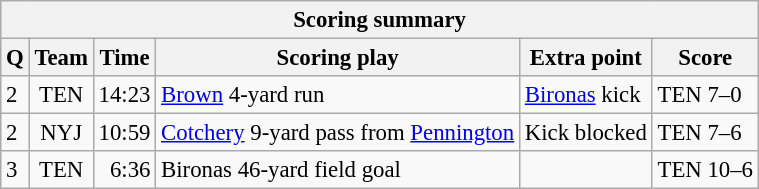<table class="wikitable" style="font-size: 95%;">
<tr>
<th colspan=6>Scoring summary</th>
</tr>
<tr>
<th>Q</th>
<th>Team</th>
<th>Time</th>
<th>Scoring play</th>
<th>Extra point</th>
<th>Score</th>
</tr>
<tr>
<td>2</td>
<td align=center>TEN</td>
<td align=right>14:23</td>
<td><a href='#'>Brown</a> 4-yard run</td>
<td><a href='#'>Bironas</a> kick</td>
<td>TEN 7–0</td>
</tr>
<tr>
<td>2</td>
<td align=center>NYJ</td>
<td align=right>10:59</td>
<td><a href='#'>Cotchery</a> 9-yard pass from <a href='#'>Pennington</a></td>
<td>Kick blocked</td>
<td>TEN 7–6</td>
</tr>
<tr>
<td>3</td>
<td align=center>TEN</td>
<td align=right>6:36</td>
<td>Bironas 46-yard field goal</td>
<td></td>
<td>TEN 10–6</td>
</tr>
</table>
